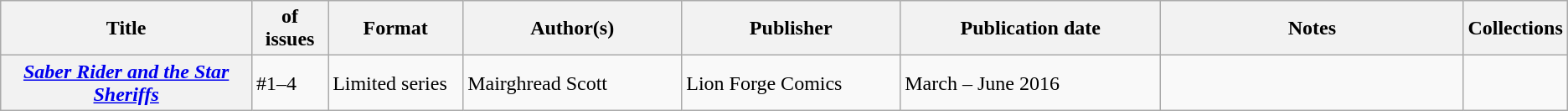<table class="wikitable">
<tr>
<th>Title</th>
<th style="width:40pt"> of issues</th>
<th style="width:75pt">Format</th>
<th style="width:125pt">Author(s)</th>
<th style="width:125pt">Publisher</th>
<th style="width:150pt">Publication date</th>
<th style="width:175pt">Notes</th>
<th>Collections</th>
</tr>
<tr>
<th><em><a href='#'>Saber Rider and the Star Sheriffs</a></em></th>
<td>#1–4</td>
<td>Limited series</td>
<td>Mairghread Scott</td>
<td>Lion Forge Comics</td>
<td>March – June 2016</td>
<td></td>
<td></td>
</tr>
</table>
